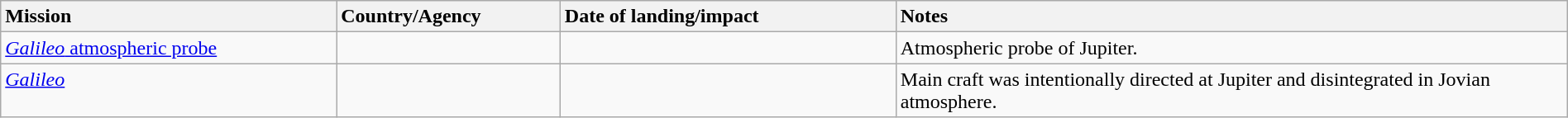<table class="wikitable sortable" width="100%">
<tr valign="top">
<th style="text-align:left" width="15%">Mission</th>
<th style="text-align:left" width="10%">Country/Agency</th>
<th style="text-align:left" width="15%">Date of landing/impact</th>
<th style="text-align:left" width="30%">Notes</th>
</tr>
<tr valign="top">
<td><a href='#'><em>Galileo</em> atmospheric probe</a></td>
<td></td>
<td></td>
<td>Atmospheric probe of Jupiter.</td>
</tr>
<tr valign="top">
<td><em><a href='#'>Galileo</a></em></td>
<td></td>
<td></td>
<td>Main craft was intentionally directed at Jupiter and disintegrated in Jovian atmosphere.</td>
</tr>
</table>
